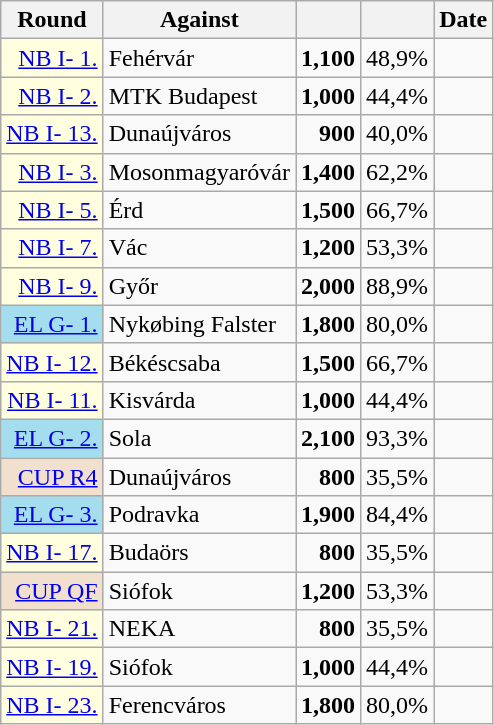<table class="wikitable sortable" style="text-align:right">
<tr>
<th>Round</th>
<th>Against</th>
<th></th>
<th></th>
<th>Date</th>
</tr>
<tr>
<td bgcolor=ffffe0><a href='#'>NB I- 1.</a></td>
<td align="left">Fehérvár</td>
<td><strong>1,100</strong></td>
<td> 48,9%</td>
<td></td>
</tr>
<tr>
<td bgcolor=ffffe0><a href='#'>NB I- 2.</a></td>
<td align="left">MTK Budapest</td>
<td><strong>1,000</strong></td>
<td> 44,4%</td>
<td></td>
</tr>
<tr>
<td bgcolor=ffffe0><a href='#'>NB I- 13.</a></td>
<td align="left">Dunaújváros</td>
<td><strong>900</strong></td>
<td> 40,0%</td>
<td></td>
</tr>
<tr>
<td bgcolor=ffffe0><a href='#'>NB I- 3.</a></td>
<td align="left">Mosonmagyaróvár</td>
<td><strong>1,400</strong></td>
<td> 62,2%</td>
<td></td>
</tr>
<tr>
<td bgcolor=ffffe0><a href='#'>NB I- 5.</a></td>
<td align="left">Érd</td>
<td><strong>1,500</strong></td>
<td> 66,7%</td>
<td></td>
</tr>
<tr>
<td bgcolor=ffffe0><a href='#'>NB I- 7.</a></td>
<td align="left">Vác</td>
<td><strong>1,200</strong></td>
<td> 53,3%</td>
<td></td>
</tr>
<tr>
<td bgcolor=ffffe0><a href='#'>NB I- 9.</a></td>
<td align="left">Győr</td>
<td><strong>2,000</strong></td>
<td> 88,9%</td>
<td></td>
</tr>
<tr>
<td bgcolor=a4dded><a href='#'>EL G- 1.</a></td>
<td align="left">Nykøbing Falster </td>
<td><strong>1,800</strong></td>
<td> 80,0%</td>
<td></td>
</tr>
<tr>
<td bgcolor=ffffe0><a href='#'>NB I- 12.</a></td>
<td align="left">Békéscsaba</td>
<td><strong>1,500</strong></td>
<td> 66,7%</td>
<td></td>
</tr>
<tr>
<td bgcolor=ffffe0><a href='#'>NB I- 11.</a></td>
<td align="left">Kisvárda</td>
<td><strong>1,000</strong></td>
<td> 44,4%</td>
<td></td>
</tr>
<tr>
<td bgcolor=a4dded><a href='#'>EL G- 2.</a></td>
<td align="left">Sola </td>
<td><strong>2,100</strong></td>
<td> 93,3%</td>
<td></td>
</tr>
<tr>
<td bgcolor=f2e0ce><a href='#'>CUP R4</a></td>
<td align="left">Dunaújváros</td>
<td><strong>800</strong></td>
<td> 35,5%</td>
<td></td>
</tr>
<tr>
<td bgcolor=a4dded><a href='#'>EL G- 3.</a></td>
<td align="left">Podravka </td>
<td><strong>1,900</strong></td>
<td> 84,4%</td>
<td></td>
</tr>
<tr>
<td bgcolor=ffffe0><a href='#'>NB I- 17.</a></td>
<td align="left">Budaörs</td>
<td><strong>800</strong></td>
<td> 35,5%</td>
<td></td>
</tr>
<tr>
<td bgcolor=f2e0ce><a href='#'>CUP QF</a></td>
<td align="left">Siófok</td>
<td><strong>1,200</strong></td>
<td> 53,3%</td>
<td></td>
</tr>
<tr>
<td bgcolor=ffffe0><a href='#'>NB I- 21.</a></td>
<td align="left">NEKA</td>
<td><strong>800</strong></td>
<td> 35,5%</td>
<td></td>
</tr>
<tr>
<td bgcolor=ffffe0><a href='#'>NB I- 19.</a></td>
<td align="left">Siófok</td>
<td><strong>1,000</strong></td>
<td> 44,4%</td>
<td></td>
</tr>
<tr>
<td bgcolor=ffffe0><a href='#'>NB I- 23.</a></td>
<td align="left">Ferencváros</td>
<td><strong>1,800</strong></td>
<td> 80,0%</td>
<td></td>
</tr>
</table>
